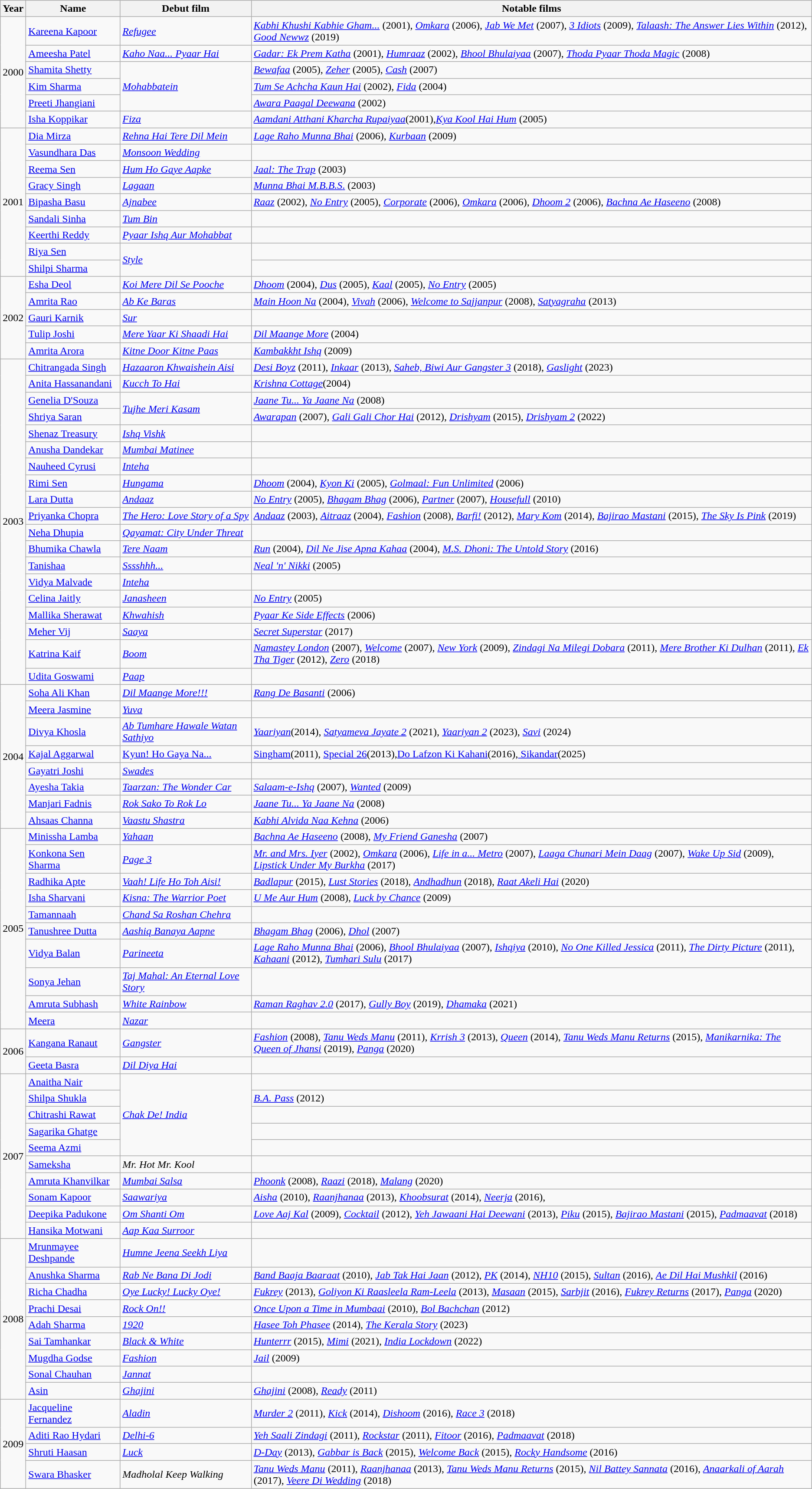<table class="wikitable sortable static-row-numbers static-row-header-text hover-highlight" "style="font-size: 100%">
<tr>
<th>Year</th>
<th>Name</th>
<th>Debut film</th>
<th class="unsortable">Notable films</th>
</tr>
<tr>
<td rowspan="6">2000</td>
<td><a href='#'>Kareena Kapoor</a></td>
<td><em><a href='#'>Refugee</a></em></td>
<td><em><a href='#'>Kabhi Khushi Kabhie Gham...</a></em> (2001), <em><a href='#'>Omkara</a></em>  (2006), <em><a href='#'>Jab We Met</a></em>  (2007), <em><a href='#'>3 Idiots</a></em> (2009), <em><a href='#'>Talaash: The Answer Lies Within</a></em> (2012), <em><a href='#'>Good Newwz</a></em> (2019)</td>
</tr>
<tr>
<td><a href='#'>Ameesha Patel</a></td>
<td><em><a href='#'>Kaho Naa... Pyaar Hai</a></em></td>
<td><em><a href='#'>Gadar: Ek Prem Katha</a></em> (2001), <em><a href='#'>Humraaz</a></em> (2002), <em><a href='#'>Bhool Bhulaiyaa</a></em> (2007), <em><a href='#'>Thoda Pyaar Thoda Magic</a></em> (2008)</td>
</tr>
<tr>
<td><a href='#'>Shamita Shetty</a></td>
<td rowspan="3"><em><a href='#'>Mohabbatein</a></em></td>
<td><em><a href='#'>Bewafaa</a></em> (2005), <em><a href='#'>Zeher</a></em> (2005), <em><a href='#'>Cash</a></em> (2007)</td>
</tr>
<tr>
<td><a href='#'>Kim Sharma</a></td>
<td><em><a href='#'>Tum Se Achcha Kaun Hai</a></em> (2002), <em><a href='#'>Fida</a></em> (2004)</td>
</tr>
<tr>
<td><a href='#'>Preeti Jhangiani</a></td>
<td><em><a href='#'>Awara Paagal Deewana</a></em> (2002)</td>
</tr>
<tr>
<td><a href='#'>Isha Koppikar</a></td>
<td><em><a href='#'>Fiza</a></em></td>
<td><em><a href='#'>Aamdani Atthani Kharcha Rupaiyaa</a></em>(2001),<em><a href='#'>Kya Kool Hai Hum</a></em> (2005)</td>
</tr>
<tr>
<td rowspan="9">2001</td>
<td><a href='#'>Dia Mirza</a></td>
<td><em><a href='#'>Rehna Hai Tere Dil Mein</a></em></td>
<td><em><a href='#'>Lage Raho Munna Bhai</a></em> (2006), <a href='#'><em>Kurbaan</em></a> (2009)</td>
</tr>
<tr>
<td><a href='#'>Vasundhara Das</a></td>
<td><em><a href='#'>Monsoon Wedding</a></em></td>
<td></td>
</tr>
<tr>
<td><a href='#'>Reema Sen</a></td>
<td><em><a href='#'>Hum Ho Gaye Aapke</a></em></td>
<td><em><a href='#'>Jaal: The Trap</a></em> (2003)</td>
</tr>
<tr>
<td><a href='#'>Gracy Singh</a></td>
<td><em><a href='#'>Lagaan</a></em></td>
<td><a href='#'><em>Munna Bhai M.B.B.S</em>.</a> (2003)</td>
</tr>
<tr>
<td><a href='#'>Bipasha Basu</a></td>
<td><em><a href='#'>Ajnabee</a></em></td>
<td><em><a href='#'>Raaz</a></em> (2002), <em><a href='#'>No Entry</a></em> (2005), <em><a href='#'>Corporate</a></em> (2006), <a href='#'><em>Omkara</em></a> (2006), <em><a href='#'>Dhoom 2</a></em> (2006), <em><a href='#'>Bachna Ae Haseeno</a></em> (2008)</td>
</tr>
<tr>
<td><a href='#'>Sandali Sinha</a></td>
<td><em><a href='#'>Tum Bin</a></em></td>
<td></td>
</tr>
<tr>
<td><a href='#'>Keerthi Reddy</a></td>
<td><em><a href='#'>Pyaar Ishq Aur Mohabbat</a></em></td>
<td></td>
</tr>
<tr>
<td><a href='#'>Riya Sen</a></td>
<td rowspan="2"><em><a href='#'>Style</a></em></td>
<td></td>
</tr>
<tr>
<td><a href='#'>Shilpi Sharma</a></td>
<td></td>
</tr>
<tr>
<td rowspan="5">2002</td>
<td><a href='#'>Esha Deol</a></td>
<td><em><a href='#'>Koi Mere Dil Se Pooche</a></em></td>
<td><em><a href='#'>Dhoom</a></em> (2004), <em><a href='#'>Dus</a></em> (2005), <em><a href='#'>Kaal</a></em> (2005), <em><a href='#'>No Entry</a></em> (2005)</td>
</tr>
<tr>
<td><a href='#'>Amrita Rao</a></td>
<td><em><a href='#'>Ab Ke Baras</a></em></td>
<td><em><a href='#'>Main Hoon Na</a></em> (2004), <em><a href='#'>Vivah</a></em> (2006), <em><a href='#'>Welcome to Sajjanpur</a></em> (2008), <a href='#'><em>Satyagraha</em></a> (2013)</td>
</tr>
<tr>
<td><a href='#'>Gauri Karnik</a></td>
<td><em><a href='#'>Sur</a></em></td>
<td></td>
</tr>
<tr>
<td><a href='#'>Tulip Joshi</a></td>
<td><em><a href='#'>Mere Yaar Ki Shaadi Hai</a></em></td>
<td><em><a href='#'>Dil Maange More</a></em> (2004)</td>
</tr>
<tr>
<td><a href='#'>Amrita Arora</a></td>
<td><em><a href='#'>Kitne Door Kitne Paas</a></em></td>
<td><em><a href='#'>Kambakkht Ishq</a></em> (2009)</td>
</tr>
<tr>
<td rowspan="19">2003</td>
<td><a href='#'>Chitrangada Singh</a></td>
<td><em><a href='#'>Hazaaron Khwaishein Aisi</a></em></td>
<td><em><a href='#'>Desi Boyz</a></em> (2011), <a href='#'><em>Inkaar</em></a> (2013), <em><a href='#'>Saheb, Biwi Aur Gangster 3</a></em> (2018), <em><a href='#'>Gaslight</a></em> (2023)</td>
</tr>
<tr>
<td><a href='#'>Anita Hassanandani</a></td>
<td><em><a href='#'>Kucch To Hai</a></em></td>
<td><em><a href='#'>Krishna Cottage</a></em>(2004)</td>
</tr>
<tr>
<td><a href='#'>Genelia D'Souza</a></td>
<td rowspan="2"><em><a href='#'>Tujhe Meri Kasam</a></em></td>
<td><em><a href='#'>Jaane Tu... Ya Jaane Na</a></em> (2008)</td>
</tr>
<tr>
<td><a href='#'>Shriya Saran</a></td>
<td><em><a href='#'>Awarapan</a></em> (2007), <em><a href='#'>Gali Gali Chor Hai</a></em> (2012), <em><a href='#'>Drishyam</a></em> (2015), <em><a href='#'>Drishyam 2</a></em> (2022)</td>
</tr>
<tr>
<td><a href='#'>Shenaz Treasury</a></td>
<td><em><a href='#'>Ishq Vishk</a></em></td>
<td></td>
</tr>
<tr>
<td><a href='#'>Anusha Dandekar</a></td>
<td><em><a href='#'>Mumbai Matinee</a></em></td>
<td></td>
</tr>
<tr>
<td><a href='#'>Nauheed Cyrusi</a></td>
<td><a href='#'><em>Inteha</em></a></td>
<td></td>
</tr>
<tr>
<td><a href='#'>Rimi Sen</a></td>
<td><a href='#'><em>Hungama</em></a></td>
<td><em><a href='#'>Dhoom</a></em> (2004), <em><a href='#'>Kyon Ki</a></em> (2005), <em><a href='#'>Golmaal: Fun Unlimited</a></em> (2006)</td>
</tr>
<tr>
<td><a href='#'>Lara Dutta</a></td>
<td><em><a href='#'>Andaaz</a></em></td>
<td><em><a href='#'>No Entry</a></em> (2005), <em><a href='#'>Bhagam Bhag</a></em> (2006), <a href='#'><em>Partner</em></a> (2007), <a href='#'><em>Housefull</em></a> (2010)</td>
</tr>
<tr>
<td><a href='#'>Priyanka Chopra</a></td>
<td><em><a href='#'>The Hero: Love Story of a Spy</a></em></td>
<td><em><a href='#'>Andaaz</a></em> (2003), <em><a href='#'>Aitraaz</a></em> (2004), <em><a href='#'>Fashion</a></em> (2008), <em><a href='#'>Barfi!</a></em> (2012), <em><a href='#'>Mary Kom</a></em> (2014), <em><a href='#'>Bajirao Mastani</a></em> (2015), <em><a href='#'>The Sky Is Pink</a></em> (2019)</td>
</tr>
<tr>
<td><a href='#'>Neha Dhupia</a></td>
<td><em><a href='#'>Qayamat: City Under Threat</a></em></td>
<td></td>
</tr>
<tr>
<td><a href='#'>Bhumika Chawla</a></td>
<td><em><a href='#'>Tere Naam</a></em></td>
<td><em><a href='#'>Run</a></em> (2004), <em><a href='#'>Dil Ne Jise Apna Kahaa</a></em> (2004), <em><a href='#'>M.S. Dhoni: The Untold Story</a></em> (2016)</td>
</tr>
<tr>
<td><a href='#'>Tanishaa</a></td>
<td><em><a href='#'>Sssshhh...</a></em></td>
<td><em><a href='#'>Neal 'n' Nikki</a></em> (2005)</td>
</tr>
<tr>
<td><a href='#'>Vidya Malvade</a></td>
<td><a href='#'><em>Inteha</em></a></td>
<td></td>
</tr>
<tr>
<td><a href='#'>Celina Jaitly</a></td>
<td><em><a href='#'>Janasheen</a></em></td>
<td><em><a href='#'>No Entry</a></em> (2005)</td>
</tr>
<tr>
<td><a href='#'>Mallika Sherawat</a></td>
<td><em><a href='#'>Khwahish</a></em></td>
<td><em><a href='#'>Pyaar Ke Side Effects</a></em> (2006)</td>
</tr>
<tr>
<td><a href='#'>Meher Vij</a></td>
<td><a href='#'><em>Saaya</em></a></td>
<td><em><a href='#'>Secret Superstar</a></em> (2017)</td>
</tr>
<tr>
<td><a href='#'>Katrina Kaif</a></td>
<td><em><a href='#'>Boom</a></em></td>
<td><em><a href='#'>Namastey London</a></em> (2007), <em><a href='#'>Welcome</a></em> (2007), <a href='#'><em>New York</em></a> (2009), <em><a href='#'>Zindagi Na Milegi Dobara</a></em> (2011), <em><a href='#'>Mere Brother Ki Dulhan</a></em> (2011), <em><a href='#'>Ek Tha Tiger</a></em> (2012), <a href='#'><em>Zero</em></a> (2018)</td>
</tr>
<tr>
<td><a href='#'>Udita Goswami</a></td>
<td><em><a href='#'>Paap</a></em></td>
<td></td>
</tr>
<tr>
<td rowspan=8>2004</td>
<td><a href='#'>Soha Ali Khan</a></td>
<td><a href='#'><em>Dil Maange More!!!</em></a></td>
<td><em><a href='#'>Rang De Basanti</a></em> (2006)</td>
</tr>
<tr>
<td><a href='#'>Meera Jasmine</a></td>
<td><em><a href='#'>Yuva</a></em></td>
<td></td>
</tr>
<tr>
<td><a href='#'>Divya Khosla</a></td>
<td><em><a href='#'>Ab Tumhare Hawale Watan Sathiyo</a></em></td>
<td><a href='#'><em>Yaariyan</em></a>(2014), <em><a href='#'>Satyameva Jayate 2</a></em> (2021), <em><a href='#'>Yaariyan 2</a></em> (2023), <a href='#'><em>Savi</em></a> (2024)</td>
</tr>
<tr>
<td><a href='#'>Kajal Aggarwal</a></td>
<td><a href='#'>Kyun! Ho Gaya Na...</a></td>
<td><a href='#'>Singham</a>(2011), <a href='#'>Special 26</a>(2013),<a href='#'>Do Lafzon Ki Kahani</a>(2016),<a href='#'> Sikandar</a>(2025)</td>
</tr>
<tr>
<td><a href='#'>Gayatri Joshi</a></td>
<td><a href='#'><em>Swades</em></a></td>
<td></td>
</tr>
<tr>
<td><a href='#'>Ayesha Takia</a></td>
<td><em><a href='#'>Taarzan: The Wonder Car</a></em></td>
<td><em><a href='#'>Salaam-e-Ishq</a></em> (2007), <em><a href='#'>Wanted</a></em> (2009)</td>
</tr>
<tr>
<td><a href='#'>Manjari Fadnis</a></td>
<td><em><a href='#'>Rok Sako To Rok Lo</a></em></td>
<td><em><a href='#'>Jaane Tu... Ya Jaane Na</a></em> (2008)</td>
</tr>
<tr>
<td><a href='#'>Ahsaas Channa</a></td>
<td><em><a href='#'>Vaastu Shastra</a></em></td>
<td><em><a href='#'>Kabhi Alvida Naa Kehna</a></em> (2006)</td>
</tr>
<tr>
<td rowspan="10">2005</td>
<td><a href='#'>Minissha Lamba</a></td>
<td><em><a href='#'>Yahaan</a></em></td>
<td><em><a href='#'>Bachna Ae Haseeno</a></em> (2008), <em><a href='#'>My Friend Ganesha</a></em> (2007)</td>
</tr>
<tr>
<td><a href='#'>Konkona Sen Sharma</a></td>
<td><a href='#'><em>Page 3</em></a></td>
<td><em><a href='#'>Mr. and Mrs. Iyer</a></em> (2002), <em><a href='#'>Omkara</a></em> (2006), <em><a href='#'>Life in a... Metro</a></em> (2007), <em><a href='#'>Laaga Chunari Mein Daag</a></em> (2007), <em><a href='#'>Wake Up Sid</a></em> (2009), <em><a href='#'>Lipstick Under My Burkha</a></em> (2017)</td>
</tr>
<tr>
<td><a href='#'>Radhika Apte</a></td>
<td><em><a href='#'>Vaah! Life Ho Toh Aisi!</a></em></td>
<td><a href='#'><em>Badlapur</em></a> (2015), <em><a href='#'>Lust Stories</a></em> (2018), <em><a href='#'>Andhadhun</a></em> (2018), <em><a href='#'>Raat Akeli Hai</a></em> (2020)</td>
</tr>
<tr>
<td><a href='#'>Isha Sharvani</a></td>
<td><em><a href='#'>Kisna: The Warrior Poet</a></em></td>
<td><em><a href='#'>U Me Aur Hum</a></em> (2008), <em><a href='#'>Luck by Chance</a></em> (2009)</td>
</tr>
<tr>
<td><a href='#'>Tamannaah</a></td>
<td><em><a href='#'>Chand Sa Roshan Chehra</a></em></td>
<td></td>
</tr>
<tr>
<td><a href='#'>Tanushree Dutta</a></td>
<td><em><a href='#'>Aashiq Banaya Aapne</a></em></td>
<td><em><a href='#'>Bhagam Bhag</a></em> (2006), <em><a href='#'>Dhol</a></em> (2007)</td>
</tr>
<tr>
<td><a href='#'>Vidya Balan</a></td>
<td><em><a href='#'>Parineeta</a></em></td>
<td><em><a href='#'>Lage Raho Munna Bhai</a></em> (2006), <em><a href='#'>Bhool Bhulaiyaa</a></em> (2007),  <em><a href='#'>Ishqiya</a></em> (2010), <em><a href='#'>No One Killed Jessica</a></em> (2011), <em><a href='#'>The Dirty Picture</a></em> (2011), <em><a href='#'>Kahaani</a></em> (2012), <em><a href='#'>Tumhari Sulu</a></em> (2017)</td>
</tr>
<tr>
<td><a href='#'>Sonya Jehan</a></td>
<td><em><a href='#'>Taj Mahal: An Eternal Love Story</a></em></td>
<td></td>
</tr>
<tr>
<td><a href='#'>Amruta Subhash</a></td>
<td><a href='#'><em>White Rainbow</em></a></td>
<td><em><a href='#'>Raman Raghav 2.0</a></em> (2017), <em><a href='#'>Gully Boy</a></em> (2019), <a href='#'><em>Dhamaka</em></a> (2021)</td>
</tr>
<tr>
<td><a href='#'>Meera</a></td>
<td><a href='#'><em>Nazar</em></a></td>
<td></td>
</tr>
<tr>
<td rowspan="2">2006</td>
<td><a href='#'>Kangana Ranaut</a></td>
<td><em><a href='#'>Gangster</a></em></td>
<td><a href='#'><em>Fashion</em></a> (2008), <em><a href='#'>Tanu Weds Manu</a></em> (2011), <em><a href='#'>Krrish 3</a></em> (2013), <em><a href='#'>Queen</a></em> (2014), <em><a href='#'>Tanu Weds Manu Returns</a></em> (2015), <em><a href='#'>Manikarnika: The Queen of Jhansi</a></em> (2019), <em><a href='#'>Panga</a></em> (2020)</td>
</tr>
<tr>
<td><a href='#'>Geeta Basra</a></td>
<td><em><a href='#'>Dil Diya Hai</a></em></td>
<td></td>
</tr>
<tr>
<td rowspan="10">2007</td>
<td><a href='#'>Anaitha Nair</a></td>
<td rowspan="5"><em><a href='#'>Chak De! India</a></em></td>
<td></td>
</tr>
<tr>
<td><a href='#'>Shilpa Shukla</a></td>
<td><em><a href='#'>B.A. Pass</a></em> (2012)</td>
</tr>
<tr>
<td><a href='#'>Chitrashi Rawat</a></td>
<td></td>
</tr>
<tr>
<td><a href='#'>Sagarika Ghatge</a></td>
<td></td>
</tr>
<tr>
<td><a href='#'>Seema Azmi</a></td>
<td></td>
</tr>
<tr>
<td><a href='#'>Sameksha</a></td>
<td><em>Mr. Hot Mr. Kool</em></td>
<td></td>
</tr>
<tr>
<td><a href='#'>Amruta Khanvilkar</a></td>
<td><em><a href='#'>Mumbai Salsa</a></em></td>
<td><em><a href='#'>Phoonk</a></em> (2008), <em><a href='#'>Raazi</a></em> (2018), <em><a href='#'>Malang</a></em> (2020)</td>
</tr>
<tr>
<td><a href='#'>Sonam Kapoor</a></td>
<td><em><a href='#'>Saawariya</a></em></td>
<td><a href='#'><em>Aisha</em></a> (2010), <em><a href='#'>Raanjhanaa</a></em> (2013), <a href='#'><em>Khoobsurat</em></a> (2014), <em><a href='#'>Neerja</a></em> (2016),</td>
</tr>
<tr>
<td><a href='#'>Deepika Padukone</a></td>
<td><em><a href='#'>Om Shanti Om</a></em></td>
<td><a href='#'><em>Love Aaj Kal</em></a> (2009), <em><a href='#'>Cocktail</a></em> (2012), <em><a href='#'>Yeh Jawaani Hai Deewani</a></em> (2013), <em><a href='#'>Piku</a></em> (2015), <em><a href='#'>Bajirao Mastani</a></em> (2015), <em><a href='#'>Padmaavat</a></em> (2018)</td>
</tr>
<tr>
<td><a href='#'>Hansika Motwani</a></td>
<td><em><a href='#'>Aap Kaa Surroor</a></em></td>
<td></td>
</tr>
<tr>
<td rowspan="9">2008</td>
<td><a href='#'>Mrunmayee Deshpande</a></td>
<td><em><a href='#'>Humne Jeena Seekh Liya</a></em></td>
<td></td>
</tr>
<tr>
<td><a href='#'>Anushka Sharma</a></td>
<td><em><a href='#'>Rab Ne Bana Di Jodi</a></em></td>
<td><em><a href='#'>Band Baaja Baaraat</a></em> (2010), <em><a href='#'>Jab Tak Hai Jaan</a></em> (2012), <em><a href='#'>PK</a></em> (2014), <em><a href='#'>NH10</a></em> (2015), <em><a href='#'>Sultan</a></em> (2016), <em><a href='#'>Ae Dil Hai Mushkil</a></em> (2016)</td>
</tr>
<tr>
<td><a href='#'>Richa Chadha</a></td>
<td><em><a href='#'>Oye Lucky! Lucky Oye!</a></em></td>
<td><em><a href='#'>Fukrey</a></em> (2013), <em><a href='#'>Goliyon Ki Raasleela Ram-Leela</a></em> (2013), <em><a href='#'>Masaan</a></em> (2015), <a href='#'><em>Sarbjit</em></a> (2016), <em><a href='#'>Fukrey Returns</a></em> (2017), <a href='#'><em>Panga</em></a> (2020)</td>
</tr>
<tr>
<td><a href='#'>Prachi Desai</a></td>
<td><em><a href='#'>Rock On!!</a></em></td>
<td><em><a href='#'>Once Upon a Time in Mumbaai</a></em> (2010), <em><a href='#'>Bol Bachchan</a></em> (2012)</td>
</tr>
<tr>
<td><a href='#'>Adah Sharma</a></td>
<td><em><a href='#'>1920</a></em></td>
<td><em><a href='#'>Hasee Toh Phasee</a></em> (2014), <em><a href='#'>The Kerala Story</a></em> (2023)</td>
</tr>
<tr>
<td><a href='#'>Sai Tamhankar</a></td>
<td><em><a href='#'>Black & White</a></em></td>
<td><em><a href='#'>Hunterrr</a></em> (2015), <a href='#'><em>Mimi</em></a> (2021), <em><a href='#'>India Lockdown</a></em> (2022)</td>
</tr>
<tr>
<td><a href='#'>Mugdha Godse</a></td>
<td><a href='#'><em>Fashion</em></a></td>
<td><a href='#'><em>Jail</em></a> (2009)</td>
</tr>
<tr>
<td><a href='#'>Sonal Chauhan</a></td>
<td><em><a href='#'>Jannat</a></em></td>
<td></td>
</tr>
<tr>
<td><a href='#'>Asin</a></td>
<td><em><a href='#'>Ghajini</a></em></td>
<td><em><a href='#'>Ghajini</a></em> (2008), <em><a href='#'>Ready</a></em> (2011)</td>
</tr>
<tr>
<td rowspan="4">2009</td>
<td><a href='#'>Jacqueline Fernandez</a></td>
<td><a href='#'><em>Aladin</em></a></td>
<td><em><a href='#'>Murder 2</a></em> (2011), <em><a href='#'>Kick</a></em> (2014), <em><a href='#'>Dishoom</a></em> (2016), <em><a href='#'>Race 3</a></em> (2018)</td>
</tr>
<tr>
<td><a href='#'>Aditi Rao Hydari</a></td>
<td><em><a href='#'>Delhi-6</a></em></td>
<td><em><a href='#'>Yeh Saali Zindagi</a></em> (2011), <a href='#'><em>Rockstar</em></a> (2011), <em><a href='#'>Fitoor</a></em> (2016), <em><a href='#'>Padmaavat</a></em> (2018)</td>
</tr>
<tr>
<td><a href='#'>Shruti Haasan</a></td>
<td><a href='#'><em>Luck</em></a></td>
<td><em><a href='#'>D-Day</a></em> (2013), <em><a href='#'>Gabbar is Back</a></em> (2015), <em> <a href='#'>Welcome Back</a></em> (2015), <em><a href='#'>Rocky Handsome</a></em> (2016)</td>
</tr>
<tr>
<td><a href='#'>Swara Bhasker</a></td>
<td><em>Madholal Keep Walking</em></td>
<td><em><a href='#'>Tanu Weds Manu</a></em> (2011), <em><a href='#'>Raanjhanaa</a></em> (2013), <em><a href='#'>Tanu Weds Manu Returns</a></em> (2015), <em><a href='#'>Nil Battey Sannata</a></em> (2016), <em><a href='#'>Anaarkali of Aarah</a></em> (2017), <em><a href='#'>Veere Di Wedding</a></em> (2018)</td>
</tr>
</table>
